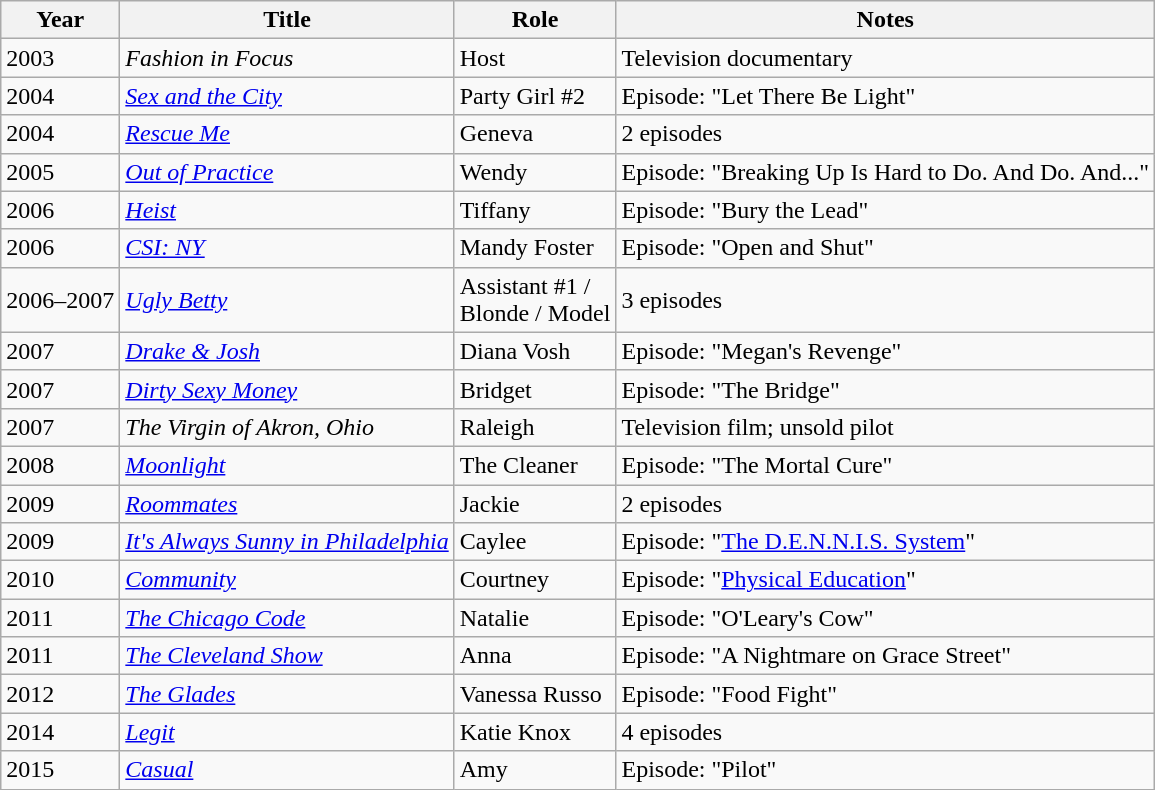<table class="wikitable sortable">
<tr>
<th>Year</th>
<th>Title</th>
<th>Role</th>
<th>Notes</th>
</tr>
<tr>
<td>2003</td>
<td><em>Fashion in Focus</em></td>
<td>Host</td>
<td>Television documentary</td>
</tr>
<tr>
<td>2004</td>
<td><em><a href='#'>Sex and the City</a></em></td>
<td>Party Girl #2</td>
<td>Episode: "Let There Be Light"</td>
</tr>
<tr>
<td>2004</td>
<td><a href='#'><em>Rescue Me</em></a></td>
<td>Geneva</td>
<td>2 episodes</td>
</tr>
<tr>
<td>2005</td>
<td><em><a href='#'>Out of Practice</a></em></td>
<td>Wendy</td>
<td>Episode: "Breaking Up Is Hard to Do. And Do. And..."</td>
</tr>
<tr>
<td>2006</td>
<td><a href='#'><em>Heist</em></a></td>
<td>Tiffany</td>
<td>Episode: "Bury the Lead"</td>
</tr>
<tr>
<td>2006</td>
<td><em><a href='#'>CSI: NY</a></em></td>
<td>Mandy Foster</td>
<td>Episode: "Open and Shut"</td>
</tr>
<tr>
<td>2006–2007</td>
<td><em><a href='#'>Ugly Betty</a></em></td>
<td>Assistant #1 /<br>Blonde / Model</td>
<td>3 episodes</td>
</tr>
<tr>
<td>2007</td>
<td><em><a href='#'>Drake & Josh</a></em></td>
<td>Diana Vosh</td>
<td>Episode: "Megan's Revenge"</td>
</tr>
<tr>
<td>2007</td>
<td><em><a href='#'>Dirty Sexy Money</a></em></td>
<td>Bridget</td>
<td>Episode: "The Bridge"</td>
</tr>
<tr>
<td>2007</td>
<td><em>The Virgin of Akron, Ohio</em></td>
<td>Raleigh</td>
<td>Television film; unsold pilot</td>
</tr>
<tr>
<td>2008</td>
<td><a href='#'><em>Moonlight</em></a></td>
<td>The Cleaner</td>
<td>Episode: "The Mortal Cure"</td>
</tr>
<tr>
<td>2009</td>
<td><a href='#'><em>Roommates</em></a></td>
<td>Jackie</td>
<td>2 episodes</td>
</tr>
<tr>
<td>2009</td>
<td><em><a href='#'>It's Always Sunny in Philadelphia</a></em></td>
<td>Caylee</td>
<td>Episode: "<a href='#'>The D.E.N.N.I.S. System</a>"</td>
</tr>
<tr>
<td>2010</td>
<td><a href='#'><em>Community</em></a></td>
<td>Courtney</td>
<td>Episode: "<a href='#'>Physical Education</a>"</td>
</tr>
<tr>
<td>2011</td>
<td><em><a href='#'>The Chicago Code</a></em></td>
<td>Natalie</td>
<td>Episode: "O'Leary's Cow"</td>
</tr>
<tr>
<td>2011</td>
<td><em><a href='#'>The Cleveland Show</a></em></td>
<td>Anna</td>
<td>Episode: "A Nightmare on Grace Street"</td>
</tr>
<tr>
<td>2012</td>
<td><a href='#'><em>The Glades</em></a></td>
<td>Vanessa Russo</td>
<td>Episode: "Food Fight"</td>
</tr>
<tr>
<td>2014</td>
<td><a href='#'><em>Legit</em></a></td>
<td>Katie Knox</td>
<td>4 episodes</td>
</tr>
<tr>
<td>2015</td>
<td><a href='#'><em>Casual</em></a></td>
<td>Amy</td>
<td>Episode: "Pilot"</td>
</tr>
</table>
